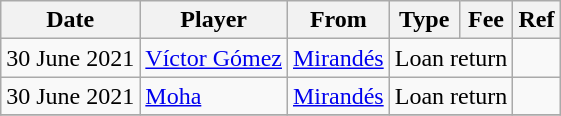<table class="wikitable">
<tr>
<th>Date</th>
<th>Player</th>
<th>From</th>
<th>Type</th>
<th>Fee</th>
<th>Ref</th>
</tr>
<tr>
<td>30 June 2021</td>
<td> <a href='#'>Víctor Gómez</a></td>
<td><a href='#'>Mirandés</a></td>
<td align=center colspan=2>Loan return</td>
<td align=center></td>
</tr>
<tr>
<td>30 June 2021</td>
<td> <a href='#'>Moha</a></td>
<td><a href='#'>Mirandés</a></td>
<td align=center colspan=2>Loan return</td>
<td align=center></td>
</tr>
<tr>
</tr>
</table>
